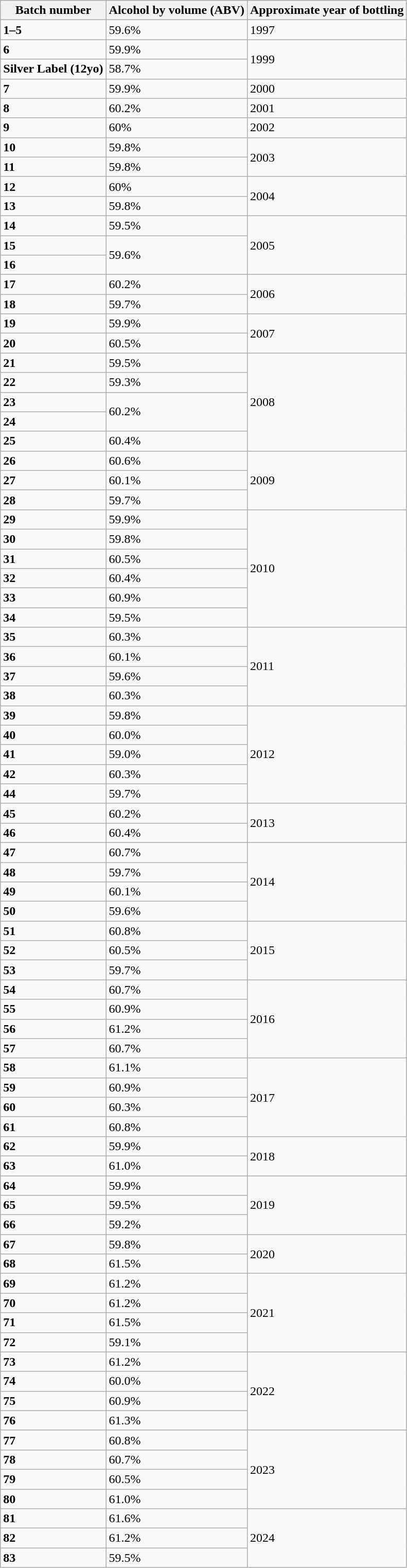<table class="wikitable">
<tr>
<th>Batch number</th>
<th>Alcohol by volume (ABV)</th>
<th>Approximate year of bottling</th>
</tr>
<tr>
<td><strong>1–5</strong></td>
<td>59.6%</td>
<td>1997</td>
</tr>
<tr>
<td><strong>6</strong></td>
<td>59.9%</td>
<td rowspan="2">1999</td>
</tr>
<tr>
<td><strong>Silver Label (12yo)</strong></td>
<td>58.7%</td>
</tr>
<tr>
<td><strong>7</strong></td>
<td>59.9%</td>
<td>2000</td>
</tr>
<tr>
<td><strong>8</strong></td>
<td>60.2%</td>
<td>2001</td>
</tr>
<tr>
<td><strong>9</strong></td>
<td>60%</td>
<td>2002</td>
</tr>
<tr>
<td><strong>10</strong></td>
<td>59.8%</td>
<td rowspan="2">2003</td>
</tr>
<tr>
<td><strong>11</strong></td>
<td>59.8%</td>
</tr>
<tr>
<td><strong>12</strong></td>
<td>60%</td>
<td rowspan="2">2004</td>
</tr>
<tr>
<td><strong>13</strong></td>
<td>59.8%</td>
</tr>
<tr>
<td><strong>14</strong></td>
<td>59.5%</td>
<td rowspan="3">2005</td>
</tr>
<tr>
<td><strong>15</strong></td>
<td rowspan="2">59.6%</td>
</tr>
<tr>
<td><strong>16</strong></td>
</tr>
<tr>
<td><strong>17</strong></td>
<td>60.2%</td>
<td rowspan="2">2006</td>
</tr>
<tr>
<td><strong>18</strong></td>
<td>59.7%</td>
</tr>
<tr>
<td><strong>19</strong></td>
<td>59.9%</td>
<td rowspan="2">2007</td>
</tr>
<tr>
<td><strong>20</strong></td>
<td>60.5%</td>
</tr>
<tr>
<td><strong>21</strong></td>
<td>59.5%</td>
<td rowspan="5">2008</td>
</tr>
<tr>
<td><strong>22</strong></td>
<td>59.3%</td>
</tr>
<tr>
<td><strong>23</strong></td>
<td rowspan="2">60.2%</td>
</tr>
<tr>
<td><strong>24</strong></td>
</tr>
<tr>
<td><strong>25</strong></td>
<td>60.4%</td>
</tr>
<tr>
<td><strong>26</strong></td>
<td>60.6%</td>
<td rowspan="3">2009</td>
</tr>
<tr>
<td><strong>27</strong></td>
<td>60.1%</td>
</tr>
<tr>
<td><strong>28</strong></td>
<td>59.7%</td>
</tr>
<tr>
<td><strong>29</strong></td>
<td>59.9%</td>
<td rowspan="6">2010</td>
</tr>
<tr>
<td><strong>30</strong></td>
<td>59.8%</td>
</tr>
<tr>
<td><strong>31</strong></td>
<td>60.5%</td>
</tr>
<tr>
<td><strong>32</strong></td>
<td>60.4%</td>
</tr>
<tr>
<td><strong>33</strong></td>
<td>60.9%</td>
</tr>
<tr>
<td><strong>34</strong></td>
<td>59.5%</td>
</tr>
<tr>
<td><strong>35</strong></td>
<td>60.3%</td>
<td rowspan="4">2011</td>
</tr>
<tr>
<td><strong>36</strong></td>
<td>60.1%</td>
</tr>
<tr>
<td><strong>37</strong></td>
<td>59.6%</td>
</tr>
<tr>
<td><strong>38</strong></td>
<td>60.3%</td>
</tr>
<tr>
<td><strong>39</strong></td>
<td>59.8%</td>
<td rowspan="5">2012</td>
</tr>
<tr>
<td><strong>40</strong></td>
<td>60.0%</td>
</tr>
<tr>
<td><strong>41</strong></td>
<td>59.0%</td>
</tr>
<tr>
<td><strong>42</strong></td>
<td>60.3%</td>
</tr>
<tr>
<td><strong>44</strong></td>
<td>59.7%</td>
</tr>
<tr>
<td><strong>45</strong></td>
<td>60.2%</td>
<td rowspan="2">2013</td>
</tr>
<tr>
<td><strong>46</strong></td>
<td>60.4%</td>
</tr>
<tr>
<td><strong>47</strong></td>
<td>60.7%</td>
<td rowspan="4">2014</td>
</tr>
<tr>
<td><strong>48</strong></td>
<td>59.7%</td>
</tr>
<tr>
<td><strong>49</strong></td>
<td>60.1%</td>
</tr>
<tr>
<td><strong>50</strong></td>
<td>59.6%</td>
</tr>
<tr>
<td><strong>51</strong></td>
<td>60.8%</td>
<td rowspan="3">2015</td>
</tr>
<tr>
<td><strong>52</strong></td>
<td>60.5%</td>
</tr>
<tr>
<td><strong>53</strong></td>
<td>59.7%</td>
</tr>
<tr>
<td><strong>54</strong></td>
<td>60.7%</td>
<td rowspan="4">2016</td>
</tr>
<tr>
<td><strong>55</strong></td>
<td>60.9%</td>
</tr>
<tr>
<td><strong>56</strong></td>
<td>61.2%</td>
</tr>
<tr>
<td><strong>57</strong></td>
<td>60.7%</td>
</tr>
<tr>
<td><strong>58</strong></td>
<td>61.1%</td>
<td rowspan="4">2017</td>
</tr>
<tr>
<td><strong>59</strong></td>
<td>60.9%</td>
</tr>
<tr>
<td><strong>60</strong></td>
<td>60.3%</td>
</tr>
<tr>
<td><strong>61</strong></td>
<td>60.8%</td>
</tr>
<tr>
<td><strong>62</strong></td>
<td>59.9%</td>
<td rowspan="2">2018</td>
</tr>
<tr>
<td><strong>63</strong></td>
<td>61.0%</td>
</tr>
<tr>
<td><strong>64</strong></td>
<td>59.9%</td>
<td rowspan="3">2019</td>
</tr>
<tr>
<td><strong>65</strong></td>
<td>59.5%</td>
</tr>
<tr>
<td><strong>66</strong></td>
<td>59.2%</td>
</tr>
<tr>
<td><strong>67</strong></td>
<td>59.8%</td>
<td rowspan="2">2020</td>
</tr>
<tr>
<td><strong>68</strong></td>
<td>61.5%</td>
</tr>
<tr>
<td><strong>69</strong></td>
<td>61.2%</td>
<td rowspan="4">2021</td>
</tr>
<tr>
<td><strong>70</strong></td>
<td>61.2%</td>
</tr>
<tr>
<td><strong>71</strong></td>
<td>61.5%</td>
</tr>
<tr>
<td><strong>72</strong></td>
<td>59.1%</td>
</tr>
<tr>
<td><strong>73</strong></td>
<td>61.2%</td>
<td rowspan="4">2022</td>
</tr>
<tr>
<td><strong>74</strong></td>
<td>60.0%</td>
</tr>
<tr>
<td><strong>75</strong></td>
<td>60.9%</td>
</tr>
<tr>
<td><strong>76</strong></td>
<td>61.3%</td>
</tr>
<tr>
<td><strong>77</strong></td>
<td>60.8%</td>
<td rowspan="4">2023</td>
</tr>
<tr>
<td><strong>78</strong></td>
<td>60.7%</td>
</tr>
<tr>
<td><strong>79</strong></td>
<td>60.5%</td>
</tr>
<tr>
<td><strong>80</strong></td>
<td>61.0%</td>
</tr>
<tr>
<td><strong>81</strong></td>
<td>61.6%</td>
<td rowspan="3">2024</td>
</tr>
<tr>
<td><strong>82</strong></td>
<td>61.2%</td>
</tr>
<tr>
<td><strong>83</strong></td>
<td>59.5%</td>
</tr>
</table>
